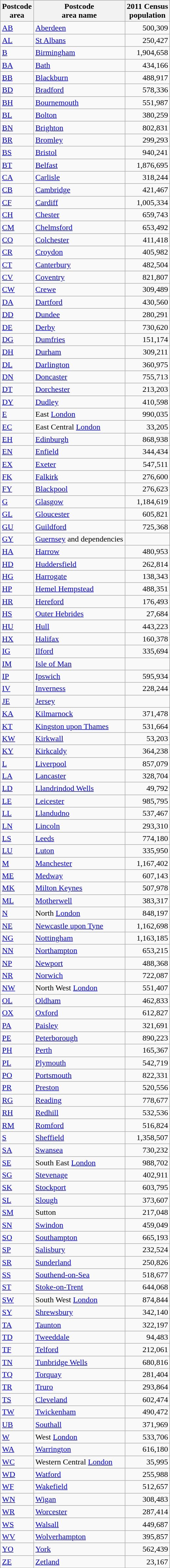<table class="wikitable sortable">
<tr>
<th>Postcode<br>area</th>
<th>Postcode<br>area name</th>
<th>2011 Census<br>population</th>
</tr>
<tr>
<td><a href='#'>AB</a></td>
<td><a href='#'>Aberdeen</a></td>
<td align="right">500,309</td>
</tr>
<tr>
<td><a href='#'>AL</a></td>
<td><a href='#'>St Albans</a></td>
<td align="right">250,427</td>
</tr>
<tr>
<td><a href='#'>B</a></td>
<td><a href='#'>Birmingham</a></td>
<td align="right">1,904,658</td>
</tr>
<tr>
<td><a href='#'>BA</a></td>
<td><a href='#'>Bath</a></td>
<td align="right">434,166</td>
</tr>
<tr>
<td><a href='#'>BB</a></td>
<td><a href='#'>Blackburn</a></td>
<td align="right">488,917</td>
</tr>
<tr>
<td><a href='#'>BD</a></td>
<td><a href='#'>Bradford</a></td>
<td align="right">578,336</td>
</tr>
<tr>
<td><a href='#'>BH</a></td>
<td><a href='#'>Bournemouth</a></td>
<td align="right">551,987</td>
</tr>
<tr>
<td><a href='#'>BL</a></td>
<td><a href='#'>Bolton</a></td>
<td align="right">380,259</td>
</tr>
<tr>
<td><a href='#'>BN</a></td>
<td><a href='#'>Brighton</a></td>
<td align="right">802,831</td>
</tr>
<tr>
<td><a href='#'>BR</a></td>
<td><a href='#'>Bromley</a></td>
<td align="right">299,293</td>
</tr>
<tr>
<td><a href='#'>BS</a></td>
<td><a href='#'>Bristol</a></td>
<td align="right">940,241</td>
</tr>
<tr>
<td><a href='#'>BT</a></td>
<td><a href='#'>Belfast</a></td>
<td align="right">1,876,695</td>
</tr>
<tr>
<td><a href='#'>CA</a></td>
<td><a href='#'>Carlisle</a></td>
<td align="right">318,244</td>
</tr>
<tr>
<td><a href='#'>CB</a></td>
<td><a href='#'>Cambridge</a></td>
<td align="right">421,467</td>
</tr>
<tr>
<td><a href='#'>CF</a></td>
<td><a href='#'>Cardiff</a></td>
<td align="right">1,005,334</td>
</tr>
<tr>
<td><a href='#'>CH</a></td>
<td><a href='#'>Chester</a></td>
<td align="right">659,743</td>
</tr>
<tr>
<td><a href='#'>CM</a></td>
<td><a href='#'>Chelmsford</a></td>
<td align="right">653,492</td>
</tr>
<tr>
<td><a href='#'>CO</a></td>
<td><a href='#'>Colchester</a></td>
<td align="right">411,418</td>
</tr>
<tr>
<td><a href='#'>CR</a></td>
<td><a href='#'>Croydon</a></td>
<td align="right">405,982</td>
</tr>
<tr>
<td><a href='#'>CT</a></td>
<td><a href='#'>Canterbury</a></td>
<td align="right">482,504</td>
</tr>
<tr>
<td><a href='#'>CV</a></td>
<td><a href='#'>Coventry</a></td>
<td align="right">821,807</td>
</tr>
<tr>
<td><a href='#'>CW</a></td>
<td><a href='#'>Crewe</a></td>
<td align="right">309,489</td>
</tr>
<tr>
<td><a href='#'>DA</a></td>
<td><a href='#'>Dartford</a></td>
<td align="right">430,560</td>
</tr>
<tr>
<td><a href='#'>DD</a></td>
<td><a href='#'>Dundee</a></td>
<td align="right">280,291</td>
</tr>
<tr>
<td><a href='#'>DE</a></td>
<td><a href='#'>Derby</a></td>
<td align="right">730,620</td>
</tr>
<tr>
<td><a href='#'>DG</a></td>
<td><a href='#'>Dumfries</a></td>
<td align="right">151,174</td>
</tr>
<tr>
<td><a href='#'>DH</a></td>
<td><a href='#'>Durham</a></td>
<td align="right">309,211</td>
</tr>
<tr>
<td><a href='#'>DL</a></td>
<td><a href='#'>Darlington</a></td>
<td align="right">360,975</td>
</tr>
<tr>
<td><a href='#'>DN</a></td>
<td><a href='#'>Doncaster</a></td>
<td align="right">755,713</td>
</tr>
<tr>
<td><a href='#'>DT</a></td>
<td><a href='#'>Dorchester</a></td>
<td align="right">213,203</td>
</tr>
<tr>
<td><a href='#'>DY</a></td>
<td><a href='#'>Dudley</a></td>
<td align="right">410,598</td>
</tr>
<tr>
<td><a href='#'>E</a></td>
<td>East <a href='#'>London</a></td>
<td align="right">990,035</td>
</tr>
<tr>
<td><a href='#'>EC</a></td>
<td>East Central <a href='#'>London</a></td>
<td align="right">33,205</td>
</tr>
<tr>
<td><a href='#'>EH</a></td>
<td><a href='#'>Edinburgh</a></td>
<td align="right">868,938</td>
</tr>
<tr>
<td><a href='#'>EN</a></td>
<td><a href='#'>Enfield</a></td>
<td align="right">344,434</td>
</tr>
<tr>
<td><a href='#'>EX</a></td>
<td><a href='#'>Exeter</a></td>
<td align="right">547,511</td>
</tr>
<tr>
<td><a href='#'>FK</a></td>
<td><a href='#'>Falkirk</a></td>
<td align="right">276,600</td>
</tr>
<tr>
<td><a href='#'>FY</a></td>
<td><a href='#'>Blackpool</a></td>
<td align="right">276,623</td>
</tr>
<tr>
<td><a href='#'>G</a></td>
<td><a href='#'>Glasgow</a></td>
<td align="right">1,184,619</td>
</tr>
<tr>
<td><a href='#'>GL</a></td>
<td><a href='#'>Gloucester</a></td>
<td align="right">605,821</td>
</tr>
<tr>
<td><a href='#'>GU</a></td>
<td><a href='#'>Guildford</a></td>
<td align="right">725,368</td>
</tr>
<tr>
<td><a href='#'>GY</a></td>
<td><a href='#'>Guernsey</a> and dependencies</td>
<td align="right"></td>
</tr>
<tr>
<td><a href='#'>HA</a></td>
<td><a href='#'>Harrow</a></td>
<td align="right">480,953</td>
</tr>
<tr>
<td><a href='#'>HD</a></td>
<td><a href='#'>Huddersfield</a></td>
<td align="right">262,814</td>
</tr>
<tr>
<td><a href='#'>HG</a></td>
<td><a href='#'>Harrogate</a></td>
<td align="right">138,343</td>
</tr>
<tr>
<td><a href='#'>HP</a></td>
<td><a href='#'>Hemel Hempstead</a></td>
<td align="right">488,351</td>
</tr>
<tr>
<td><a href='#'>HR</a></td>
<td><a href='#'>Hereford</a></td>
<td align="right">176,493</td>
</tr>
<tr>
<td><a href='#'>HS</a></td>
<td><a href='#'>Outer Hebrides</a></td>
<td align="right">27,684</td>
</tr>
<tr>
<td><a href='#'>HU</a></td>
<td><a href='#'>Hull</a></td>
<td align="right">443,223</td>
</tr>
<tr>
<td><a href='#'>HX</a></td>
<td><a href='#'>Halifax</a></td>
<td align="right">160,378</td>
</tr>
<tr>
<td><a href='#'>IG</a></td>
<td><a href='#'>Ilford</a></td>
<td align="right">335,694</td>
</tr>
<tr>
<td><a href='#'>IM</a></td>
<td><a href='#'>Isle of Man</a></td>
<td align="right"></td>
</tr>
<tr>
<td><a href='#'>IP</a></td>
<td><a href='#'>Ipswich</a></td>
<td align="right">595,934</td>
</tr>
<tr>
<td><a href='#'>IV</a></td>
<td><a href='#'>Inverness</a></td>
<td align="right">228,244</td>
</tr>
<tr>
<td><a href='#'>JE</a></td>
<td><a href='#'>Jersey</a></td>
<td align="right"></td>
</tr>
<tr>
<td><a href='#'>KA</a></td>
<td><a href='#'>Kilmarnock</a></td>
<td align="right">371,478</td>
</tr>
<tr>
<td><a href='#'>KT</a></td>
<td><a href='#'>Kingston upon Thames</a></td>
<td align="right">531,664</td>
</tr>
<tr>
<td><a href='#'>KW</a></td>
<td><a href='#'>Kirkwall</a></td>
<td align="right">53,203</td>
</tr>
<tr>
<td><a href='#'>KY</a></td>
<td><a href='#'>Kirkcaldy</a></td>
<td align="right">364,238</td>
</tr>
<tr>
<td><a href='#'>L</a></td>
<td><a href='#'>Liverpool</a></td>
<td align="right">857,079</td>
</tr>
<tr>
<td><a href='#'>LA</a></td>
<td><a href='#'>Lancaster</a></td>
<td align="right">328,704</td>
</tr>
<tr>
<td><a href='#'>LD</a></td>
<td><a href='#'>Llandrindod Wells</a></td>
<td align="right">49,792</td>
</tr>
<tr>
<td><a href='#'>LE</a></td>
<td><a href='#'>Leicester</a></td>
<td align="right">985,795</td>
</tr>
<tr>
<td><a href='#'>LL</a></td>
<td><a href='#'>Llandudno</a></td>
<td align="right">537,467</td>
</tr>
<tr>
<td><a href='#'>LN</a></td>
<td><a href='#'>Lincoln</a></td>
<td align="right">293,310</td>
</tr>
<tr>
<td><a href='#'>LS</a></td>
<td><a href='#'>Leeds</a></td>
<td align="right">774,180</td>
</tr>
<tr>
<td><a href='#'>LU</a></td>
<td><a href='#'>Luton</a></td>
<td align="right">335,950</td>
</tr>
<tr>
<td><a href='#'>M</a></td>
<td><a href='#'>Manchester</a></td>
<td align="right">1,167,402</td>
</tr>
<tr>
<td><a href='#'>ME</a></td>
<td><a href='#'>Medway</a></td>
<td align="right">607,143</td>
</tr>
<tr>
<td><a href='#'>MK</a></td>
<td><a href='#'>Milton Keynes</a></td>
<td align="right">507,978</td>
</tr>
<tr>
<td><a href='#'>ML</a></td>
<td><a href='#'>Motherwell</a></td>
<td align="right">383,317</td>
</tr>
<tr>
<td><a href='#'>N</a></td>
<td>North <a href='#'>London</a></td>
<td align="right">848,197</td>
</tr>
<tr>
<td><a href='#'>NE</a></td>
<td><a href='#'>Newcastle upon Tyne</a></td>
<td align="right">1,162,698</td>
</tr>
<tr>
<td><a href='#'>NG</a></td>
<td><a href='#'>Nottingham</a></td>
<td align="right">1,163,185</td>
</tr>
<tr>
<td><a href='#'>NN</a></td>
<td><a href='#'>Northampton</a></td>
<td align="right">653,215</td>
</tr>
<tr>
<td><a href='#'>NP</a></td>
<td><a href='#'>Newport</a></td>
<td align="right">488,368</td>
</tr>
<tr>
<td><a href='#'>NR</a></td>
<td><a href='#'>Norwich</a></td>
<td align="right">722,087</td>
</tr>
<tr>
<td><a href='#'>NW</a></td>
<td>North West <a href='#'>London</a></td>
<td align="right">551,407</td>
</tr>
<tr>
<td><a href='#'>OL</a></td>
<td><a href='#'>Oldham</a></td>
<td align="right">462,833</td>
</tr>
<tr>
<td><a href='#'>OX</a></td>
<td><a href='#'>Oxford</a></td>
<td align="right">612,827</td>
</tr>
<tr>
<td><a href='#'>PA</a></td>
<td><a href='#'>Paisley</a></td>
<td align="right">321,691</td>
</tr>
<tr>
<td><a href='#'>PE</a></td>
<td><a href='#'>Peterborough</a></td>
<td align="right">890,223</td>
</tr>
<tr>
<td><a href='#'>PH</a></td>
<td><a href='#'>Perth</a></td>
<td align="right">165,367</td>
</tr>
<tr>
<td><a href='#'>PL</a></td>
<td><a href='#'>Plymouth</a></td>
<td align="right">542,719</td>
</tr>
<tr>
<td><a href='#'>PO</a></td>
<td><a href='#'>Portsmouth</a></td>
<td align="right">822,331</td>
</tr>
<tr>
<td><a href='#'>PR</a></td>
<td><a href='#'>Preston</a></td>
<td align="right">520,556</td>
</tr>
<tr>
<td><a href='#'>RG</a></td>
<td><a href='#'>Reading</a></td>
<td align="right">778,677</td>
</tr>
<tr>
<td><a href='#'>RH</a></td>
<td><a href='#'>Redhill</a></td>
<td align="right">532,536</td>
</tr>
<tr>
<td><a href='#'>RM</a></td>
<td><a href='#'>Romford</a></td>
<td align="right">516,824</td>
</tr>
<tr>
<td><a href='#'>S</a></td>
<td><a href='#'>Sheffield</a></td>
<td align="right">1,358,507</td>
</tr>
<tr>
<td><a href='#'>SA</a></td>
<td><a href='#'>Swansea</a></td>
<td align="right">730,232</td>
</tr>
<tr>
<td><a href='#'>SE</a></td>
<td>South East <a href='#'>London</a></td>
<td align="right">988,702</td>
</tr>
<tr>
<td><a href='#'>SG</a></td>
<td><a href='#'>Stevenage</a></td>
<td align="right">402,911</td>
</tr>
<tr>
<td><a href='#'>SK</a></td>
<td><a href='#'>Stockport</a></td>
<td align="right">603,795</td>
</tr>
<tr>
<td><a href='#'>SL</a></td>
<td><a href='#'>Slough</a></td>
<td align="right">373,607</td>
</tr>
<tr>
<td><a href='#'>SM</a></td>
<td>Sutton</td>
<td align="right">217,048</td>
</tr>
<tr>
<td><a href='#'>SN</a></td>
<td><a href='#'>Swindon</a></td>
<td align="right">459,049</td>
</tr>
<tr>
<td><a href='#'>SO</a></td>
<td><a href='#'>Southampton</a></td>
<td align="right">665,193</td>
</tr>
<tr>
<td><a href='#'>SP</a></td>
<td><a href='#'>Salisbury</a></td>
<td align="right">232,524</td>
</tr>
<tr>
<td><a href='#'>SR</a></td>
<td><a href='#'>Sunderland</a></td>
<td align="right">250,826</td>
</tr>
<tr>
<td><a href='#'>SS</a></td>
<td><a href='#'>Southend-on-Sea</a></td>
<td align="right">518,677</td>
</tr>
<tr>
<td><a href='#'>ST</a></td>
<td><a href='#'>Stoke-on-Trent</a></td>
<td align="right">644,068</td>
</tr>
<tr>
<td><a href='#'>SW</a></td>
<td>South West <a href='#'>London</a></td>
<td align="right">874,844</td>
</tr>
<tr>
<td><a href='#'>SY</a></td>
<td><a href='#'>Shrewsbury</a></td>
<td align="right">342,140</td>
</tr>
<tr>
<td><a href='#'>TA</a></td>
<td><a href='#'>Taunton</a></td>
<td align="right">322,197</td>
</tr>
<tr>
<td><a href='#'>TD</a></td>
<td><a href='#'>Tweeddale</a></td>
<td align="right">94,483</td>
</tr>
<tr>
<td><a href='#'>TF</a></td>
<td><a href='#'>Telford</a></td>
<td align="right">212,061</td>
</tr>
<tr>
<td><a href='#'>TN</a></td>
<td><a href='#'>Tunbridge Wells</a></td>
<td align="right">680,816</td>
</tr>
<tr>
<td><a href='#'>TQ</a></td>
<td><a href='#'>Torquay</a></td>
<td align="right">281,404</td>
</tr>
<tr>
<td><a href='#'>TR</a></td>
<td><a href='#'>Truro</a></td>
<td align="right">293,864</td>
</tr>
<tr>
<td><a href='#'>TS</a></td>
<td><a href='#'>Cleveland</a></td>
<td align="right">602,474</td>
</tr>
<tr>
<td><a href='#'>TW</a></td>
<td><a href='#'>Twickenham</a></td>
<td align="right">490,472</td>
</tr>
<tr>
<td><a href='#'>UB</a></td>
<td><a href='#'>Southall</a></td>
<td align="right">371,969</td>
</tr>
<tr>
<td><a href='#'>W</a></td>
<td>West <a href='#'>London</a></td>
<td align="right">533,706</td>
</tr>
<tr>
<td><a href='#'>WA</a></td>
<td><a href='#'>Warrington</a></td>
<td align="right">616,180</td>
</tr>
<tr>
<td><a href='#'>WC</a></td>
<td>Western Central <a href='#'>London</a></td>
<td align="right">35,995</td>
</tr>
<tr>
<td><a href='#'>WD</a></td>
<td><a href='#'>Watford</a></td>
<td align="right">255,988</td>
</tr>
<tr>
<td><a href='#'>WF</a></td>
<td><a href='#'>Wakefield</a></td>
<td align="right">512,657</td>
</tr>
<tr>
<td><a href='#'>WN</a></td>
<td><a href='#'>Wigan</a></td>
<td align="right">308,483</td>
</tr>
<tr>
<td><a href='#'>WR</a></td>
<td><a href='#'>Worcester</a></td>
<td align="right">287,414</td>
</tr>
<tr>
<td><a href='#'>WS</a></td>
<td><a href='#'>Walsall</a></td>
<td align="right">449,687</td>
</tr>
<tr>
<td><a href='#'>WV</a></td>
<td><a href='#'>Wolverhampton</a></td>
<td align="right">395,857</td>
</tr>
<tr>
<td><a href='#'>YO</a></td>
<td><a href='#'>York</a></td>
<td align="right">562,439</td>
</tr>
<tr>
<td><a href='#'>ZE</a></td>
<td><a href='#'>Zetland</a></td>
<td align="right">23,167</td>
</tr>
<tr>
</tr>
</table>
